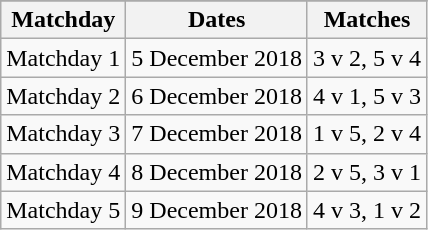<table class="wikitable" style="text-align:center">
<tr>
</tr>
<tr>
<th>Matchday</th>
<th>Dates</th>
<th>Matches</th>
</tr>
<tr>
<td>Matchday 1</td>
<td>5 December 2018</td>
<td>3 v 2, 5 v 4</td>
</tr>
<tr>
<td>Matchday 2</td>
<td>6 December 2018</td>
<td>4 v 1, 5 v 3</td>
</tr>
<tr>
<td>Matchday 3</td>
<td>7 December 2018</td>
<td>1 v 5, 2 v 4</td>
</tr>
<tr>
<td>Matchday 4</td>
<td>8 December 2018</td>
<td>2 v 5, 3 v 1</td>
</tr>
<tr>
<td>Matchday 5</td>
<td>9 December 2018</td>
<td>4 v 3, 1 v 2</td>
</tr>
</table>
